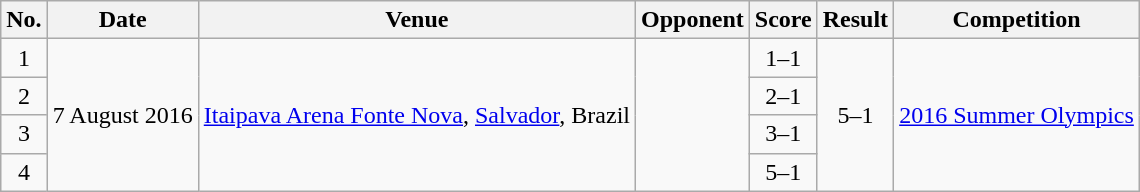<table class="wikitable sortable">
<tr>
<th scope="col">No.</th>
<th scope="col">Date</th>
<th scope="col">Venue</th>
<th scope="col">Opponent</th>
<th scope="col">Score</th>
<th scope="col">Result</th>
<th scope="col">Competition</th>
</tr>
<tr>
<td align="center">1</td>
<td rowspan="4">7 August 2016</td>
<td rowspan="4"><a href='#'>Itaipava Arena Fonte Nova</a>, <a href='#'>Salvador</a>, Brazil</td>
<td rowspan="4"></td>
<td align="center">1–1</td>
<td rowspan="4" style="text-align:center">5–1</td>
<td rowspan="4"><a href='#'>2016 Summer Olympics</a></td>
</tr>
<tr>
<td align="center">2</td>
<td align="center">2–1</td>
</tr>
<tr>
<td align="center">3</td>
<td align="center">3–1</td>
</tr>
<tr>
<td align="center">4</td>
<td align="center">5–1</td>
</tr>
</table>
